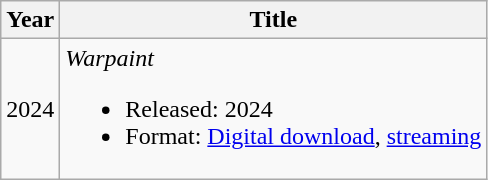<table class="wikitable">
<tr>
<th>Year</th>
<th>Title</th>
</tr>
<tr>
<td>2024</td>
<td><em>Warpaint</em><br><ul><li>Released: 2024</li><li>Format: <a href='#'>Digital download</a>, <a href='#'>streaming</a></li></ul></td>
</tr>
</table>
